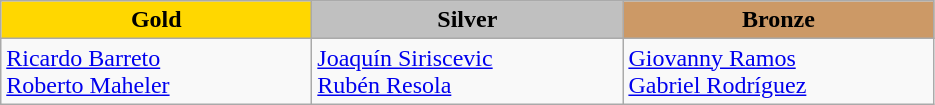<table class="wikitable" style="text-align:left">
<tr align="center">
<td width=200 bgcolor=gold><strong>Gold</strong></td>
<td width=200 bgcolor=silver><strong>Silver</strong></td>
<td width=200 bgcolor=CC9966><strong>Bronze</strong></td>
</tr>
<tr>
<td><a href='#'>Ricardo Barreto</a><br><a href='#'>Roberto Maheler</a><br><em></em></td>
<td><a href='#'>Joaquín Siriscevic</a><br><a href='#'>Rubén Resola</a><br><em></em></td>
<td><a href='#'>Giovanny Ramos</a><br><a href='#'>Gabriel Rodríguez</a><br><em></em></td>
</tr>
</table>
